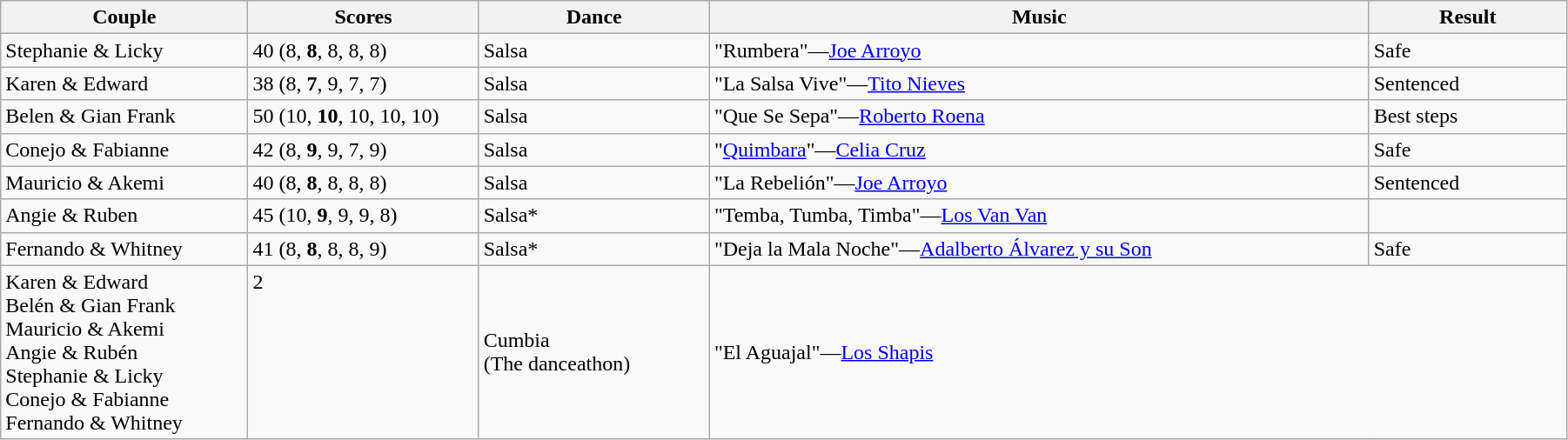<table class="wikitable sortable" style="width:95%; white-space:nowrap;">
<tr>
<th style="width:15%;">Couple<br></th>
<th style="width:14%;">Scores</th>
<th style="width:14%;">Dance</th>
<th style="width:40%;">Music</th>
<th style="width:12%;">Result</th>
</tr>
<tr>
<td>Stephanie & Licky<br></td>
<td>40 (8, <strong>8</strong>, 8, 8, 8)</td>
<td>Salsa</td>
<td>"Rumbera"—<a href='#'>Joe Arroyo</a></td>
<td>Safe</td>
</tr>
<tr>
<td>Karen & Edward<br></td>
<td>38 (8, <strong>7</strong>, 9, 7, 7)</td>
<td>Salsa</td>
<td>"La Salsa Vive"—<a href='#'>Tito Nieves</a></td>
<td>Sentenced</td>
</tr>
<tr>
<td>Belen & Gian Frank<br></td>
<td>50 (10, <strong>10</strong>, 10, 10, 10)</td>
<td>Salsa</td>
<td>"Que Se Sepa"—<a href='#'>Roberto Roena</a></td>
<td>Best steps</td>
</tr>
<tr>
<td>Conejo & Fabianne<br></td>
<td>42 (8, <strong>9</strong>, 9, 7, 9)</td>
<td>Salsa</td>
<td>"<a href='#'>Quimbara</a>"—<a href='#'>Celia Cruz</a></td>
<td>Safe</td>
</tr>
<tr>
<td>Mauricio & Akemi<br></td>
<td>40 (8, <strong>8</strong>, 8, 8, 8)</td>
<td>Salsa</td>
<td>"La Rebelión"—<a href='#'>Joe Arroyo</a></td>
<td>Sentenced</td>
</tr>
<tr>
<td>Angie & Ruben<br></td>
<td>45 (10, <strong>9</strong>, 9, 9, 8)</td>
<td>Salsa*</td>
<td>"Temba, Tumba, Timba"—<a href='#'>Los Van Van</a></td>
<td></td>
</tr>
<tr>
<td>Fernando & Whitney<br></td>
<td>41 (8, <strong>8</strong>, 8, 8, 9)</td>
<td>Salsa*</td>
<td>"Deja la Mala Noche"—<a href='#'>Adalberto Álvarez y su Son</a></td>
<td>Safe</td>
</tr>
<tr>
<td>Karen & Edward<br>Belén & Gian Frank<br>Mauricio & Akemi<br>Angie & Rubén<br>Stephanie & Licky<br>Conejo & Fabianne<br>Fernando & Whitney</td>
<td valign="top">2</td>
<td>Cumbia<br>(The danceathon)</td>
<td colspan=2>"El Aguajal"—<a href='#'>Los Shapis</a></td>
</tr>
</table>
